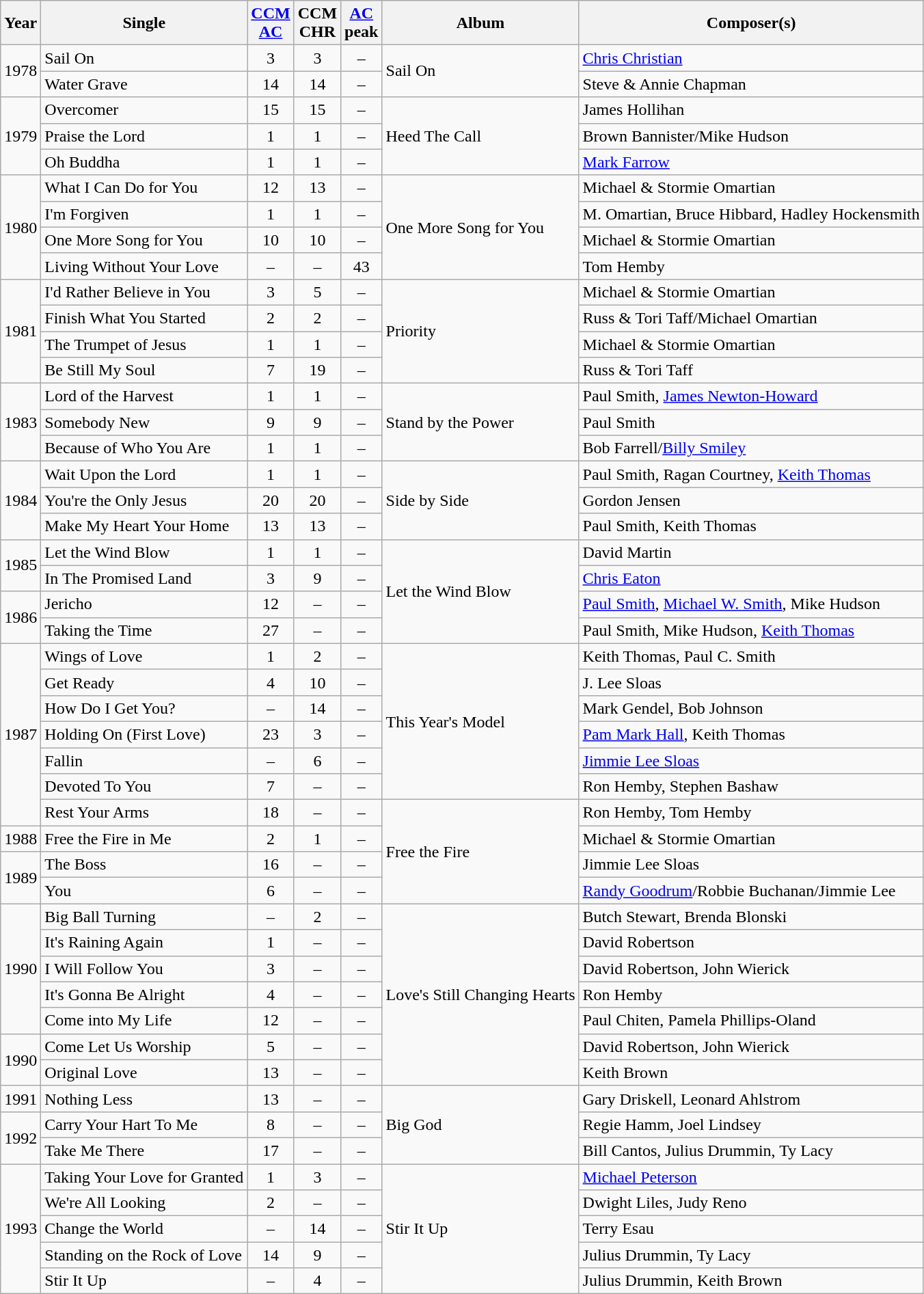<table class="wikitable">
<tr>
<th>Year</th>
<th>Single</th>
<th width="30"><a href='#'>CCM AC</a></th>
<th width="30">CCM CHR</th>
<th width="30"><a href='#'>AC</a> peak</th>
<th>Album</th>
<th>Composer(s)</th>
</tr>
<tr>
<td rowspan="2">1978</td>
<td>Sail On</td>
<td align="center">3</td>
<td align="center">3</td>
<td align="center">–</td>
<td rowspan="2">Sail On</td>
<td><a href='#'>Chris Christian</a></td>
</tr>
<tr>
<td>Water Grave</td>
<td align="center">14</td>
<td align="center">14</td>
<td align="center">–</td>
<td>Steve & Annie Chapman</td>
</tr>
<tr>
<td rowspan="3">1979</td>
<td>Overcomer</td>
<td align="center">15</td>
<td align="center">15</td>
<td align="center">–</td>
<td rowspan="3">Heed The Call</td>
<td>James Hollihan</td>
</tr>
<tr>
<td>Praise the Lord</td>
<td align="center">1</td>
<td align="center">1</td>
<td align="center">–</td>
<td>Brown Bannister/Mike Hudson</td>
</tr>
<tr>
<td>Oh Buddha</td>
<td align="center">1</td>
<td align="center">1</td>
<td align="center">–</td>
<td><a href='#'>Mark Farrow</a></td>
</tr>
<tr>
<td rowspan="4">1980</td>
<td>What I Can Do for You</td>
<td align="center">12</td>
<td align="center">13</td>
<td align="center">–</td>
<td rowspan="4">One More Song for You</td>
<td>Michael & Stormie Omartian</td>
</tr>
<tr>
<td>I'm Forgiven</td>
<td align="center">1</td>
<td align="center">1</td>
<td align="center">–</td>
<td>M. Omartian, Bruce Hibbard, Hadley Hockensmith</td>
</tr>
<tr>
<td>One More Song for You</td>
<td align="center">10</td>
<td align="center">10</td>
<td align="center">–</td>
<td>Michael & Stormie Omartian</td>
</tr>
<tr>
<td>Living Without Your Love</td>
<td align="center">–</td>
<td align="center">–</td>
<td align="center">43</td>
<td>Tom Hemby</td>
</tr>
<tr>
<td rowspan="4">1981</td>
<td>I'd Rather Believe in You</td>
<td align="center">3</td>
<td align="center">5</td>
<td align="center">–</td>
<td rowspan="4">Priority</td>
<td>Michael & Stormie Omartian</td>
</tr>
<tr>
<td>Finish What You Started</td>
<td align="center">2</td>
<td align="center">2</td>
<td align="center">–</td>
<td>Russ & Tori Taff/Michael Omartian</td>
</tr>
<tr>
<td>The Trumpet of Jesus</td>
<td align="center">1</td>
<td align="center">1</td>
<td align="center">–</td>
<td>Michael & Stormie Omartian</td>
</tr>
<tr>
<td>Be Still My Soul</td>
<td align="center">7</td>
<td align="center">19</td>
<td align="center">–</td>
<td>Russ & Tori Taff</td>
</tr>
<tr>
<td rowspan="3">1983</td>
<td>Lord of the Harvest</td>
<td align="center">1</td>
<td align="center">1</td>
<td align="center">–</td>
<td rowspan="3">Stand by the Power</td>
<td>Paul Smith, <a href='#'>James Newton-Howard</a></td>
</tr>
<tr>
<td>Somebody New</td>
<td align="center">9</td>
<td align="center">9</td>
<td align="center">–</td>
<td>Paul Smith</td>
</tr>
<tr>
<td>Because of Who You Are</td>
<td align="center">1</td>
<td align="center">1</td>
<td align="center">–</td>
<td>Bob Farrell/<a href='#'>Billy Smiley</a></td>
</tr>
<tr>
<td rowspan="3">1984</td>
<td>Wait Upon the Lord</td>
<td align="center">1</td>
<td align="center">1</td>
<td align="center">–</td>
<td rowspan="3">Side by Side</td>
<td>Paul Smith, Ragan Courtney, <a href='#'>Keith Thomas</a></td>
</tr>
<tr>
<td>You're the Only Jesus</td>
<td align="center">20</td>
<td align="center">20</td>
<td align="center">–</td>
<td>Gordon Jensen</td>
</tr>
<tr>
<td>Make My Heart Your Home</td>
<td align="center">13</td>
<td align="center">13</td>
<td align="center">–</td>
<td>Paul Smith, Keith Thomas</td>
</tr>
<tr>
<td rowspan="2">1985</td>
<td>Let the Wind Blow</td>
<td align="center">1</td>
<td align="center">1</td>
<td align="center">–</td>
<td rowspan="4">Let the Wind Blow</td>
<td>David Martin</td>
</tr>
<tr>
<td>In The Promised Land</td>
<td align="center">3</td>
<td align="center">9</td>
<td align="center">–</td>
<td><a href='#'>Chris Eaton</a></td>
</tr>
<tr>
<td rowspan="2">1986</td>
<td>Jericho</td>
<td align="center">12</td>
<td align="center">–</td>
<td align="center">–</td>
<td><a href='#'>Paul Smith</a>, <a href='#'>Michael W. Smith</a>, Mike Hudson</td>
</tr>
<tr>
<td>Taking the Time</td>
<td align="center">27</td>
<td align="center">–</td>
<td align="center">–</td>
<td>Paul Smith, Mike Hudson, <a href='#'>Keith Thomas</a></td>
</tr>
<tr>
<td rowspan="7">1987</td>
<td>Wings of Love</td>
<td align="center">1</td>
<td align="center">2</td>
<td align="center">–</td>
<td rowspan="6">This Year's Model</td>
<td>Keith Thomas, Paul C. Smith</td>
</tr>
<tr>
<td>Get Ready</td>
<td align="center">4</td>
<td align="center">10</td>
<td align="center">–</td>
<td>J. Lee Sloas</td>
</tr>
<tr>
<td>How Do I Get You?</td>
<td align="center">–</td>
<td align="center">14</td>
<td align="center">–</td>
<td>Mark Gendel, Bob Johnson</td>
</tr>
<tr>
<td>Holding On (First Love)</td>
<td align="center">23</td>
<td align="center">3</td>
<td align="center">–</td>
<td><a href='#'>Pam Mark Hall</a>, Keith Thomas</td>
</tr>
<tr>
<td>Fallin</td>
<td align="center">–</td>
<td align="center">6</td>
<td align="center">–</td>
<td><a href='#'>Jimmie Lee Sloas</a></td>
</tr>
<tr>
<td>Devoted To You</td>
<td align="center">7</td>
<td align="center">–</td>
<td align="center">–</td>
<td>Ron Hemby, Stephen Bashaw</td>
</tr>
<tr>
<td>Rest Your Arms</td>
<td align="center">18</td>
<td align="center">–</td>
<td align="center">–</td>
<td rowspan="4">Free the Fire</td>
<td>Ron Hemby, Tom Hemby</td>
</tr>
<tr>
<td>1988</td>
<td>Free the Fire in Me</td>
<td align="center">2</td>
<td align="center">1</td>
<td align="center">–</td>
<td>Michael & Stormie Omartian</td>
</tr>
<tr>
<td rowspan="2">1989</td>
<td>The Boss</td>
<td align="center">16</td>
<td align="center">–</td>
<td align="center">–</td>
<td>Jimmie Lee Sloas</td>
</tr>
<tr>
<td>You</td>
<td align="center">6</td>
<td align="center">–</td>
<td align="center">–</td>
<td><a href='#'>Randy Goodrum</a>/Robbie Buchanan/Jimmie Lee</td>
</tr>
<tr>
<td rowspan="5">1990</td>
<td>Big Ball Turning</td>
<td align="center">–</td>
<td align="center">2</td>
<td align="center">–</td>
<td rowspan="7">Love's Still Changing Hearts</td>
<td>Butch Stewart, Brenda Blonski</td>
</tr>
<tr>
<td>It's Raining Again</td>
<td align="center">1</td>
<td align="center">–</td>
<td align="center">–</td>
<td>David Robertson</td>
</tr>
<tr>
<td>I Will Follow You</td>
<td align="center">3</td>
<td align="center">–</td>
<td align="center">–</td>
<td>David Robertson, John Wierick</td>
</tr>
<tr>
<td>It's Gonna Be Alright</td>
<td align="center">4</td>
<td align="center">–</td>
<td align="center">–</td>
<td>Ron Hemby</td>
</tr>
<tr>
<td>Come into My Life</td>
<td align="center">12</td>
<td align="center">–</td>
<td align="center">–</td>
<td>Paul Chiten, Pamela Phillips-Oland</td>
</tr>
<tr>
<td rowspan="2">1990</td>
<td>Come Let Us Worship</td>
<td align="center">5</td>
<td align="center">–</td>
<td align="center">–</td>
<td>David Robertson, John Wierick</td>
</tr>
<tr>
<td>Original Love</td>
<td align="center">13</td>
<td align="center">–</td>
<td align="center">–</td>
<td>Keith Brown</td>
</tr>
<tr>
<td>1991</td>
<td>Nothing Less</td>
<td align="center">13</td>
<td align="center">–</td>
<td align="center">–</td>
<td rowspan="3">Big God</td>
<td>Gary Driskell, Leonard Ahlstrom</td>
</tr>
<tr>
<td rowspan="2">1992</td>
<td>Carry Your Hart To Me</td>
<td align="center">8</td>
<td align="center">–</td>
<td align="center">–</td>
<td>Regie Hamm, Joel Lindsey</td>
</tr>
<tr>
<td>Take Me There</td>
<td align="center">17</td>
<td align="center">–</td>
<td align="center">–</td>
<td>Bill Cantos, Julius Drummin, Ty Lacy</td>
</tr>
<tr>
<td rowspan = "5">1993</td>
<td>Taking Your Love for Granted</td>
<td align="center">1</td>
<td align="center">3</td>
<td align="center">–</td>
<td rowspan = "5">Stir It Up</td>
<td><a href='#'>Michael Peterson</a></td>
</tr>
<tr>
<td>We're All Looking</td>
<td align="center">2</td>
<td align="center">–</td>
<td align="center">–</td>
<td>Dwight Liles, Judy Reno</td>
</tr>
<tr>
<td>Change the World</td>
<td align="center">–</td>
<td align="center">14</td>
<td align="center">–</td>
<td>Terry Esau</td>
</tr>
<tr>
<td>Standing on the Rock of Love</td>
<td align="center">14</td>
<td align="center">9</td>
<td align="center">–</td>
<td>Julius Drummin, Ty Lacy</td>
</tr>
<tr>
<td>Stir It Up</td>
<td align="center">–</td>
<td align="center">4</td>
<td align="center">–</td>
<td>Julius Drummin, Keith Brown</td>
</tr>
</table>
